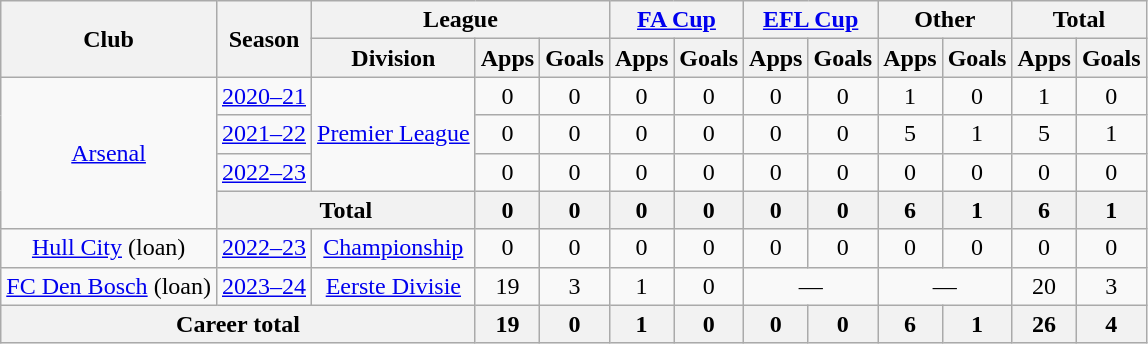<table class="wikitable" style="text-align: center;">
<tr>
<th rowspan="2">Club</th>
<th rowspan="2">Season</th>
<th colspan="3">League</th>
<th colspan="2"><a href='#'>FA Cup</a></th>
<th colspan="2"><a href='#'>EFL Cup</a></th>
<th colspan="2">Other</th>
<th colspan="2">Total</th>
</tr>
<tr>
<th>Division</th>
<th>Apps</th>
<th>Goals</th>
<th>Apps</th>
<th>Goals</th>
<th>Apps</th>
<th>Goals</th>
<th>Apps</th>
<th>Goals</th>
<th>Apps</th>
<th>Goals</th>
</tr>
<tr>
<td rowspan="4"><a href='#'>Arsenal</a></td>
<td><a href='#'>2020–21</a></td>
<td rowspan="3"><a href='#'>Premier League</a></td>
<td>0</td>
<td>0</td>
<td>0</td>
<td>0</td>
<td>0</td>
<td>0</td>
<td>1</td>
<td>0</td>
<td>1</td>
<td>0</td>
</tr>
<tr>
<td><a href='#'>2021–22</a></td>
<td>0</td>
<td>0</td>
<td>0</td>
<td>0</td>
<td>0</td>
<td>0</td>
<td>5</td>
<td>1</td>
<td>5</td>
<td>1</td>
</tr>
<tr>
<td><a href='#'>2022–23</a></td>
<td>0</td>
<td>0</td>
<td>0</td>
<td>0</td>
<td>0</td>
<td>0</td>
<td>0</td>
<td>0</td>
<td>0</td>
<td>0</td>
</tr>
<tr>
<th colspan="2">Total</th>
<th>0</th>
<th>0</th>
<th>0</th>
<th>0</th>
<th>0</th>
<th>0</th>
<th>6</th>
<th>1</th>
<th>6</th>
<th>1</th>
</tr>
<tr>
<td><a href='#'>Hull City</a> (loan)</td>
<td><a href='#'>2022–23</a></td>
<td><a href='#'>Championship</a></td>
<td>0</td>
<td>0</td>
<td>0</td>
<td>0</td>
<td>0</td>
<td>0</td>
<td>0</td>
<td>0</td>
<td>0</td>
<td>0</td>
</tr>
<tr>
<td><a href='#'>FC Den Bosch</a> (loan)</td>
<td><a href='#'>2023–24</a></td>
<td><a href='#'>Eerste Divisie</a></td>
<td>19</td>
<td>3</td>
<td>1</td>
<td>0</td>
<td colspan="2">—</td>
<td colspan="2">—</td>
<td>20</td>
<td>3</td>
</tr>
<tr>
<th colspan="3">Career total</th>
<th>19</th>
<th>0</th>
<th>1</th>
<th>0</th>
<th>0</th>
<th>0</th>
<th>6</th>
<th>1</th>
<th>26</th>
<th>4</th>
</tr>
</table>
